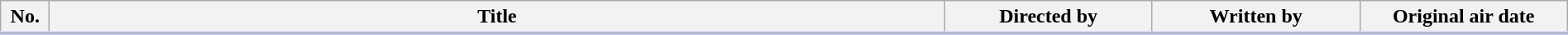<table class="wikitable" style="width:100%; margin:auto; background:#FFF;">
<tr style="border-bottom: 3px solid #CCF;">
<th style="width:2em;">No.</th>
<th>Title</th>
<th style="width:10em;">Directed by</th>
<th style="width:10em;">Written by</th>
<th style="width:10em;">Original air date</th>
</tr>
<tr>
</tr>
</table>
